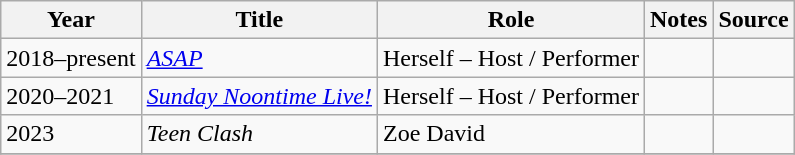<table class="wikitable sortable" >
<tr>
<th>Year</th>
<th>Title</th>
<th>Role</th>
<th class="unsortable">Notes </th>
<th class="unsortable">Source </th>
</tr>
<tr>
<td>2018–present</td>
<td><em><a href='#'>ASAP</a></em></td>
<td>Herself – Host / Performer</td>
<td></td>
<td></td>
</tr>
<tr>
<td>2020–2021</td>
<td><em><a href='#'>Sunday Noontime Live!</a></em></td>
<td>Herself – Host / Performer</td>
<td></td>
<td></td>
</tr>
<tr>
<td>2023</td>
<td><em>Teen Clash</em></td>
<td>Zoe David</td>
<td></td>
<td></td>
</tr>
<tr>
</tr>
</table>
